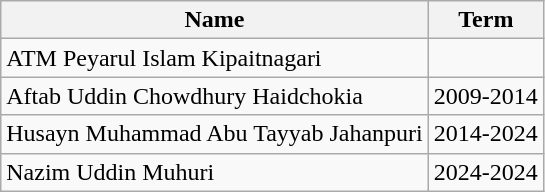<table class="wikitable">
<tr>
<th>Name</th>
<th>Term</th>
</tr>
<tr>
<td>ATM Peyarul Islam Kipaitnagari</td>
<td></td>
</tr>
<tr>
<td>Aftab Uddin Chowdhury Haidchokia</td>
<td>2009-2014</td>
</tr>
<tr>
<td>Husayn Muhammad Abu Tayyab Jahanpuri</td>
<td>2014-2024</td>
</tr>
<tr>
<td>Nazim Uddin Muhuri</td>
<td>2024-2024</td>
</tr>
</table>
